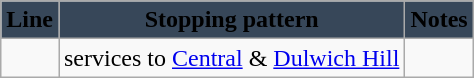<table class="wikitable">
<tr>
<th style=background:#374759><span>Line</span></th>
<th style=background:#374759><span>Stopping pattern</span></th>
<th style=background:#374759><span>Notes</span></th>
</tr>
<tr>
<td></td>
<td>services to <a href='#'>Central</a> & <a href='#'>Dulwich Hill</a></td>
<td></td>
</tr>
</table>
